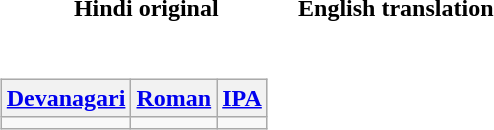<table>
<tr>
<th>Hindi original</th>
<th>English translation</th>
</tr>
<tr style="text-align:center;">
<td><br><table class="wikitable">
<tr>
<th><a href='#'>Devanagari</a></th>
<th><a href='#'>Roman</a></th>
<th><a href='#'>IPA</a></th>
</tr>
<tr style="valign:top;text-align:center;">
<td></td>
<td></td>
<td></td>
</tr>
</table>
</td>
<td></td>
</tr>
</table>
